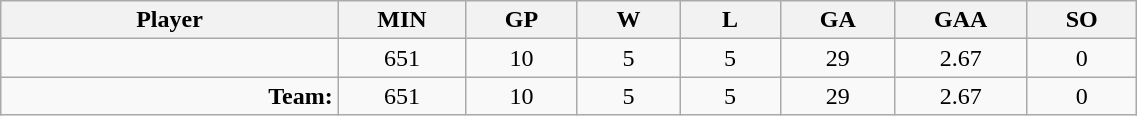<table class="wikitable sortable" width="60%">
<tr>
<th bgcolor="#DDDDFF" width="10%">Player</th>
<th width="3%" bgcolor="#DDDDFF" title="Minutes played">MIN</th>
<th width="3%" bgcolor="#DDDDFF" title="Games played in">GP</th>
<th width="3%" bgcolor="#DDDDFF" title="Wins">W</th>
<th width="3%" bgcolor="#DDDDFF"title="Losses">L</th>
<th width="3%" bgcolor="#DDDDFF" title="Goals against">GA</th>
<th width="3%" bgcolor="#DDDDFF" title="Goals against average">GAA</th>
<th width="3%" bgcolor="#DDDDFF" title="Shut-outs">SO</th>
</tr>
<tr align="center">
<td align="right"></td>
<td>651</td>
<td>10</td>
<td>5</td>
<td>5</td>
<td>29</td>
<td>2.67</td>
<td>0</td>
</tr>
<tr align="center">
<td align="right"><strong>Team:</strong></td>
<td>651</td>
<td>10</td>
<td>5</td>
<td>5</td>
<td>29</td>
<td>2.67</td>
<td>0</td>
</tr>
</table>
